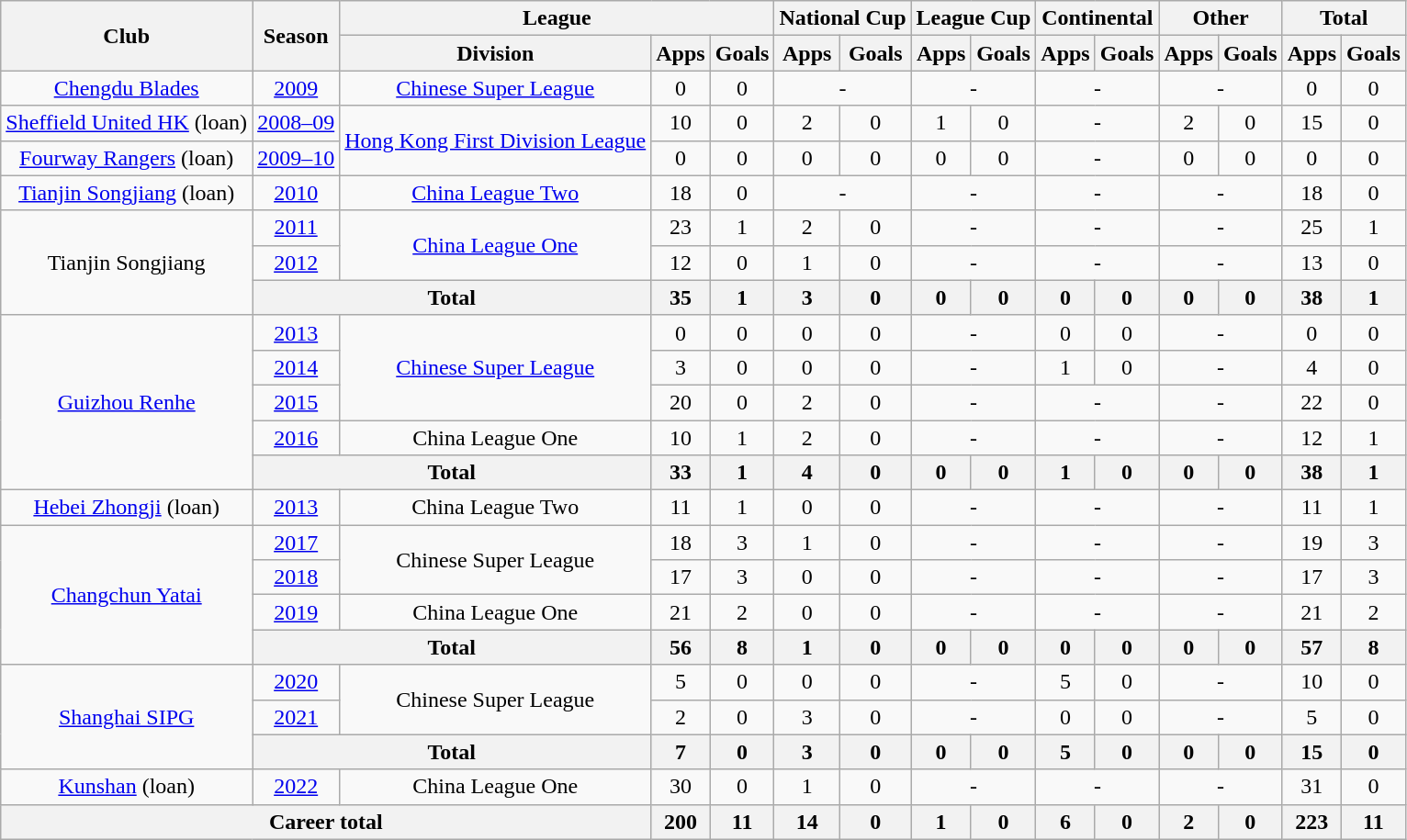<table class="wikitable" style="text-align: center">
<tr>
<th rowspan="2">Club</th>
<th rowspan="2">Season</th>
<th colspan="3">League</th>
<th colspan="2">National Cup</th>
<th colspan="2">League Cup</th>
<th colspan="2">Continental</th>
<th colspan="2">Other</th>
<th colspan="2">Total</th>
</tr>
<tr>
<th>Division</th>
<th>Apps</th>
<th>Goals</th>
<th>Apps</th>
<th>Goals</th>
<th>Apps</th>
<th>Goals</th>
<th>Apps</th>
<th>Goals</th>
<th>Apps</th>
<th>Goals</th>
<th>Apps</th>
<th>Goals</th>
</tr>
<tr>
<td><a href='#'>Chengdu Blades</a></td>
<td><a href='#'>2009</a></td>
<td><a href='#'>Chinese Super League</a></td>
<td>0</td>
<td>0</td>
<td colspan="2">-</td>
<td colspan="2">-</td>
<td colspan="2">-</td>
<td colspan="2">-</td>
<td>0</td>
<td>0</td>
</tr>
<tr>
<td><a href='#'>Sheffield United HK</a> (loan)</td>
<td><a href='#'>2008–09</a></td>
<td rowspan="2"><a href='#'>Hong Kong First Division League</a></td>
<td>10</td>
<td>0</td>
<td>2</td>
<td>0</td>
<td>1</td>
<td>0</td>
<td colspan="2">-</td>
<td>2</td>
<td>0</td>
<td>15</td>
<td>0</td>
</tr>
<tr>
<td><a href='#'>Fourway Rangers</a> (loan)</td>
<td><a href='#'>2009–10</a></td>
<td>0</td>
<td>0</td>
<td>0</td>
<td>0</td>
<td>0</td>
<td>0</td>
<td colspan="2">-</td>
<td>0</td>
<td>0</td>
<td>0</td>
<td>0</td>
</tr>
<tr>
<td><a href='#'>Tianjin Songjiang</a> (loan)</td>
<td><a href='#'>2010</a></td>
<td><a href='#'>China League Two</a></td>
<td>18</td>
<td>0</td>
<td colspan="2">-</td>
<td colspan="2">-</td>
<td colspan="2">-</td>
<td colspan="2">-</td>
<td>18</td>
<td>0</td>
</tr>
<tr>
<td rowspan="3">Tianjin Songjiang</td>
<td><a href='#'>2011</a></td>
<td rowspan="2"><a href='#'>China League One</a></td>
<td>23</td>
<td>1</td>
<td>2</td>
<td>0</td>
<td colspan="2">-</td>
<td colspan="2">-</td>
<td colspan="2">-</td>
<td>25</td>
<td>1</td>
</tr>
<tr>
<td><a href='#'>2012</a></td>
<td>12</td>
<td>0</td>
<td>1</td>
<td>0</td>
<td colspan="2">-</td>
<td colspan="2">-</td>
<td colspan="2">-</td>
<td>13</td>
<td>0</td>
</tr>
<tr>
<th colspan="2"><strong>Total</strong></th>
<th>35</th>
<th>1</th>
<th>3</th>
<th>0</th>
<th>0</th>
<th>0</th>
<th>0</th>
<th>0</th>
<th>0</th>
<th>0</th>
<th>38</th>
<th>1</th>
</tr>
<tr>
<td rowspan=5><a href='#'>Guizhou Renhe</a></td>
<td><a href='#'>2013</a></td>
<td rowspan=3><a href='#'>Chinese Super League</a></td>
<td>0</td>
<td>0</td>
<td>0</td>
<td>0</td>
<td colspan="2">-</td>
<td>0</td>
<td>0</td>
<td colspan="2">-</td>
<td>0</td>
<td>0</td>
</tr>
<tr>
<td><a href='#'>2014</a></td>
<td>3</td>
<td>0</td>
<td>0</td>
<td>0</td>
<td colspan="2">-</td>
<td>1</td>
<td>0</td>
<td colspan="2">-</td>
<td>4</td>
<td>0</td>
</tr>
<tr>
<td><a href='#'>2015</a></td>
<td>20</td>
<td>0</td>
<td>2</td>
<td>0</td>
<td colspan="2">-</td>
<td colspan="2">-</td>
<td colspan="2">-</td>
<td>22</td>
<td>0</td>
</tr>
<tr>
<td><a href='#'>2016</a></td>
<td>China League One</td>
<td>10</td>
<td>1</td>
<td>2</td>
<td>0</td>
<td colspan="2">-</td>
<td colspan="2">-</td>
<td colspan="2">-</td>
<td>12</td>
<td>1</td>
</tr>
<tr>
<th colspan="2"><strong>Total</strong></th>
<th>33</th>
<th>1</th>
<th>4</th>
<th>0</th>
<th>0</th>
<th>0</th>
<th>1</th>
<th>0</th>
<th>0</th>
<th>0</th>
<th>38</th>
<th>1</th>
</tr>
<tr>
<td><a href='#'>Hebei Zhongji</a> (loan)</td>
<td><a href='#'>2013</a></td>
<td>China League Two</td>
<td>11</td>
<td>1</td>
<td>0</td>
<td>0</td>
<td colspan="2">-</td>
<td colspan="2">-</td>
<td colspan="2">-</td>
<td>11</td>
<td>1</td>
</tr>
<tr>
<td rowspan=4><a href='#'>Changchun Yatai</a></td>
<td><a href='#'>2017</a></td>
<td rowspan=2>Chinese Super League</td>
<td>18</td>
<td>3</td>
<td>1</td>
<td>0</td>
<td colspan="2">-</td>
<td colspan="2">-</td>
<td colspan="2">-</td>
<td>19</td>
<td>3</td>
</tr>
<tr>
<td><a href='#'>2018</a></td>
<td>17</td>
<td>3</td>
<td>0</td>
<td>0</td>
<td colspan="2">-</td>
<td colspan="2">-</td>
<td colspan="2">-</td>
<td>17</td>
<td>3</td>
</tr>
<tr>
<td><a href='#'>2019</a></td>
<td>China League One</td>
<td>21</td>
<td>2</td>
<td>0</td>
<td>0</td>
<td colspan="2">-</td>
<td colspan="2">-</td>
<td colspan="2">-</td>
<td>21</td>
<td>2</td>
</tr>
<tr>
<th colspan="2"><strong>Total</strong></th>
<th>56</th>
<th>8</th>
<th>1</th>
<th>0</th>
<th>0</th>
<th>0</th>
<th>0</th>
<th>0</th>
<th>0</th>
<th>0</th>
<th>57</th>
<th>8</th>
</tr>
<tr>
<td rowspan=3><a href='#'>Shanghai SIPG</a></td>
<td><a href='#'>2020</a></td>
<td rowspan=2>Chinese Super League</td>
<td>5</td>
<td>0</td>
<td>0</td>
<td>0</td>
<td colspan="2">-</td>
<td>5</td>
<td>0</td>
<td colspan="2">-</td>
<td>10</td>
<td>0</td>
</tr>
<tr>
<td><a href='#'>2021</a></td>
<td>2</td>
<td>0</td>
<td>3</td>
<td>0</td>
<td colspan="2">-</td>
<td>0</td>
<td>0</td>
<td colspan="2">-</td>
<td>5</td>
<td>0</td>
</tr>
<tr>
<th colspan="2"><strong>Total</strong></th>
<th>7</th>
<th>0</th>
<th>3</th>
<th>0</th>
<th>0</th>
<th>0</th>
<th>5</th>
<th>0</th>
<th>0</th>
<th>0</th>
<th>15</th>
<th>0</th>
</tr>
<tr>
<td><a href='#'>Kunshan</a> (loan)</td>
<td><a href='#'>2022</a></td>
<td>China League One</td>
<td>30</td>
<td>0</td>
<td>1</td>
<td>0</td>
<td colspan="2">-</td>
<td colspan="2">-</td>
<td colspan="2">-</td>
<td>31</td>
<td>0</td>
</tr>
<tr>
<th colspan=3>Career total</th>
<th>200</th>
<th>11</th>
<th>14</th>
<th>0</th>
<th>1</th>
<th>0</th>
<th>6</th>
<th>0</th>
<th>2</th>
<th>0</th>
<th>223</th>
<th>11</th>
</tr>
</table>
